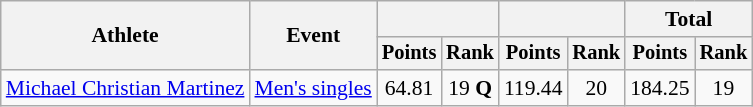<table class="wikitable" style="font-size:90%">
<tr>
<th rowspan="2">Athlete</th>
<th rowspan="2">Event</th>
<th colspan="2"></th>
<th colspan="2"></th>
<th colspan="2">Total</th>
</tr>
<tr style="font-size:95%">
<th>Points</th>
<th>Rank</th>
<th>Points</th>
<th>Rank</th>
<th>Points</th>
<th>Rank</th>
</tr>
<tr align=center>
<td align=left><a href='#'>Michael Christian Martinez</a></td>
<td align=left><a href='#'>Men's singles</a></td>
<td>64.81</td>
<td>19 <strong>Q</strong></td>
<td>119.44</td>
<td>20</td>
<td>184.25</td>
<td>19</td>
</tr>
</table>
